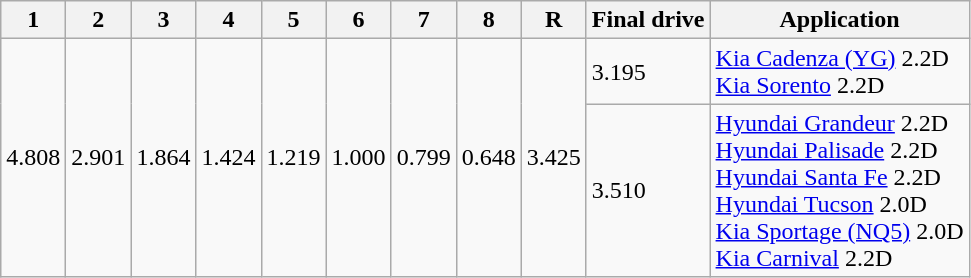<table class=wikitable>
<tr>
<th>1</th>
<th>2</th>
<th>3</th>
<th>4</th>
<th>5</th>
<th>6</th>
<th>7</th>
<th>8</th>
<th>R</th>
<th>Final drive</th>
<th>Application</th>
</tr>
<tr>
<td rowspan=2>4.808</td>
<td rowspan=2>2.901</td>
<td rowspan=2>1.864</td>
<td rowspan=2>1.424</td>
<td rowspan=2>1.219</td>
<td rowspan=2>1.000</td>
<td rowspan=2>0.799</td>
<td rowspan=2>0.648</td>
<td rowspan=2>3.425</td>
<td>3.195</td>
<td><a href='#'>Kia Cadenza (YG)</a> 2.2D<br><a href='#'>Kia Sorento</a> 2.2D</td>
</tr>
<tr>
<td>3.510</td>
<td><a href='#'>Hyundai Grandeur</a> 2.2D<br><a href='#'>Hyundai Palisade</a> 2.2D<br><a href='#'>Hyundai Santa Fe</a> 2.2D<br><a href='#'>Hyundai Tucson</a> 2.0D<br><a href='#'>Kia Sportage (NQ5)</a> 2.0D<br><a href='#'>Kia Carnival</a> 2.2D</td>
</tr>
</table>
